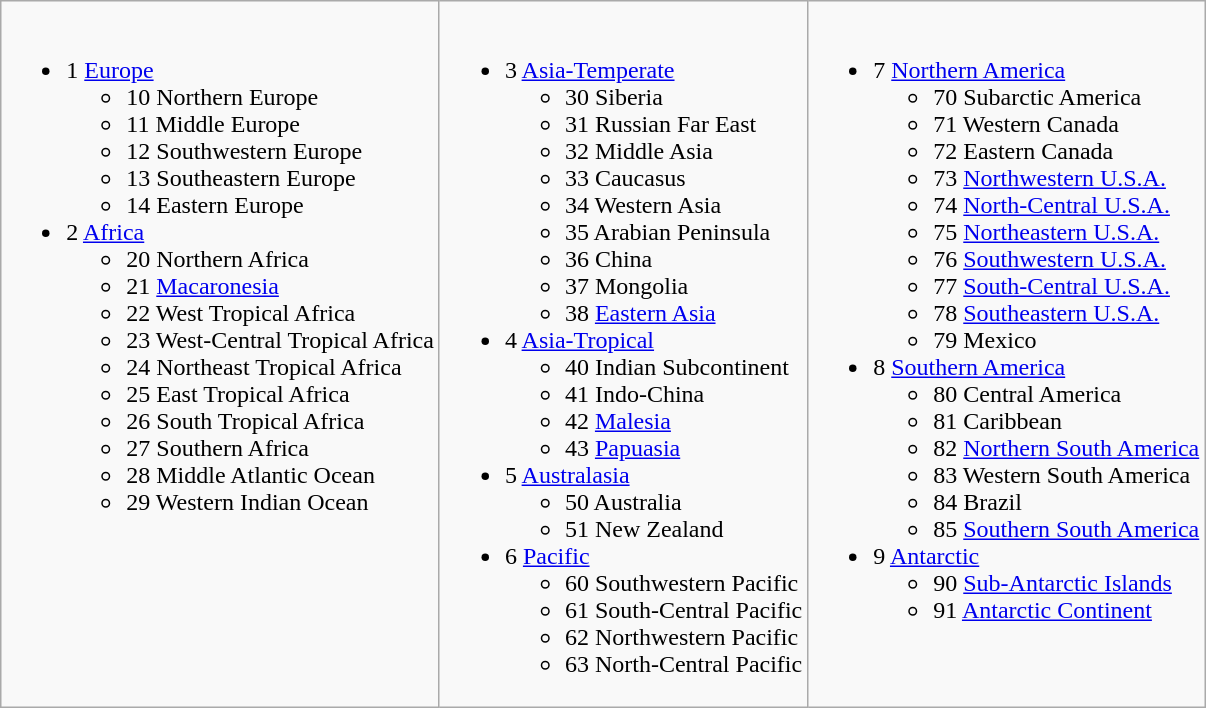<table class="wikitable">
<tr valign=top>
<td><br><ul><li>1 <a href='#'>Europe</a><ul><li>10 Northern Europe</li><li>11 Middle Europe</li><li>12 Southwestern Europe</li><li>13 Southeastern Europe</li><li>14 Eastern Europe</li></ul></li><li>2 <a href='#'>Africa</a><ul><li>20 Northern Africa</li><li>21 <a href='#'>Macaronesia</a></li><li>22 West Tropical Africa</li><li>23 West-Central Tropical Africa</li><li>24 Northeast Tropical Africa</li><li>25 East Tropical Africa</li><li>26 South Tropical Africa</li><li>27 Southern Africa</li><li>28 Middle Atlantic Ocean</li><li>29 Western Indian Ocean</li></ul></li></ul></td>
<td><br><ul><li>3 <a href='#'>Asia-Temperate</a><ul><li>30 Siberia</li><li>31 Russian Far East</li><li>32 Middle Asia</li><li>33 Caucasus</li><li>34 Western Asia</li><li>35 Arabian Peninsula</li><li>36 China</li><li>37 Mongolia</li><li>38 <a href='#'>Eastern Asia</a></li></ul></li><li>4 <a href='#'>Asia-Tropical</a><ul><li>40 Indian Subcontinent</li><li>41 Indo-China</li><li>42 <a href='#'>Malesia</a></li><li>43 <a href='#'>Papuasia</a></li></ul></li><li>5 <a href='#'>Australasia</a><ul><li>50 Australia</li><li>51 New Zealand</li></ul></li><li>6 <a href='#'>Pacific</a><ul><li>60 Southwestern Pacific</li><li>61 South-Central Pacific</li><li>62 Northwestern Pacific</li><li>63 North-Central Pacific</li></ul></li></ul></td>
<td><br><ul><li>7 <a href='#'>Northern America</a><ul><li>70 Subarctic America</li><li>71 Western Canada</li><li>72 Eastern Canada</li><li>73 <a href='#'>Northwestern U.S.A.</a></li><li>74 <a href='#'>North-Central U.S.A.</a></li><li>75 <a href='#'>Northeastern U.S.A.</a></li><li>76 <a href='#'>Southwestern U.S.A.</a></li><li>77 <a href='#'>South-Central U.S.A.</a></li><li>78 <a href='#'>Southeastern U.S.A.</a></li><li>79 Mexico</li></ul></li><li>8 <a href='#'>Southern America</a><ul><li>80 Central America</li><li>81 Caribbean</li><li>82 <a href='#'>Northern South America</a></li><li>83 Western South America</li><li>84 Brazil</li><li>85 <a href='#'>Southern South America</a></li></ul></li><li>9 <a href='#'>Antarctic</a><ul><li>90 <a href='#'>Sub-Antarctic Islands</a></li><li>91 <a href='#'>Antarctic Continent</a></li></ul></li></ul></td>
</tr>
</table>
